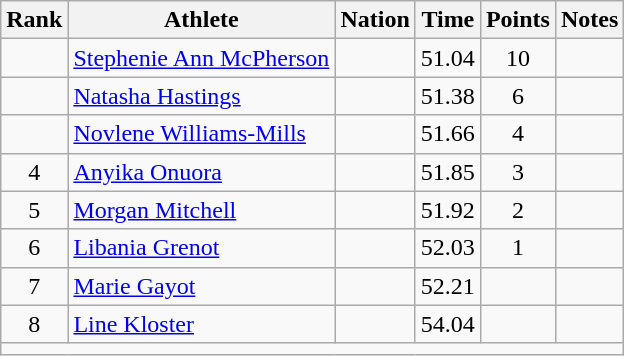<table class="wikitable sortable" style="text-align:center;">
<tr>
<th scope="col" style="width: 10px;">Rank</th>
<th scope="col">Athlete</th>
<th scope="col">Nation</th>
<th scope="col">Time</th>
<th scope="col">Points</th>
<th scope="col">Notes</th>
</tr>
<tr>
<td></td>
<td align=left><a href='#'>Stephenie Ann McPherson</a></td>
<td align=left></td>
<td>51.04</td>
<td>10</td>
<td></td>
</tr>
<tr>
<td></td>
<td align=left><a href='#'>Natasha Hastings</a></td>
<td align=left></td>
<td>51.38</td>
<td>6</td>
<td></td>
</tr>
<tr>
<td></td>
<td align=left><a href='#'>Novlene Williams-Mills</a></td>
<td align=left></td>
<td>51.66</td>
<td>4</td>
<td></td>
</tr>
<tr>
<td>4</td>
<td align=left><a href='#'>Anyika Onuora</a></td>
<td align=left></td>
<td>51.85</td>
<td>3</td>
<td></td>
</tr>
<tr>
<td>5</td>
<td align=left><a href='#'>Morgan Mitchell</a></td>
<td align=left></td>
<td>51.92</td>
<td>2</td>
<td></td>
</tr>
<tr>
<td>6</td>
<td align=left><a href='#'>Libania Grenot</a></td>
<td align=left></td>
<td>52.03</td>
<td>1</td>
<td></td>
</tr>
<tr>
<td>7</td>
<td align=left><a href='#'>Marie Gayot</a></td>
<td align=left></td>
<td>52.21</td>
<td></td>
<td></td>
</tr>
<tr>
<td>8</td>
<td align=left><a href='#'>Line Kloster</a></td>
<td align=left></td>
<td>54.04</td>
<td></td>
<td></td>
</tr>
<tr class="sortbottom">
<td colspan="6"></td>
</tr>
</table>
